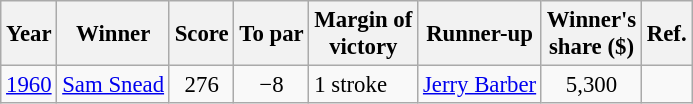<table class="wikitable" style="font-size:95%">
<tr>
<th>Year</th>
<th>Winner</th>
<th>Score</th>
<th>To par</th>
<th>Margin of<br>victory</th>
<th>Runner-up</th>
<th>Winner's<br>share ($)</th>
<th>Ref.</th>
</tr>
<tr>
<td><a href='#'>1960</a></td>
<td> <a href='#'>Sam Snead</a></td>
<td align=center>276</td>
<td align=center>−8</td>
<td>1 stroke</td>
<td> <a href='#'>Jerry Barber</a></td>
<td align=center>5,300</td>
<td></td>
</tr>
</table>
